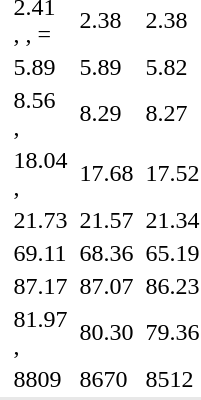<table>
<tr>
<td></td>
<td></td>
<td>2.41<br>, , =</td>
<td></td>
<td>2.38</td>
<td></td>
<td>2.38<br> </td>
</tr>
<tr>
<td></td>
<td></td>
<td>5.89</td>
<td></td>
<td>5.89</td>
<td></td>
<td>5.82</td>
</tr>
<tr>
<td></td>
<td></td>
<td>8.56<br>, </td>
<td></td>
<td>8.29<br></td>
<td></td>
<td>8.27</td>
</tr>
<tr>
<td></td>
<td></td>
<td>18.04<br>, </td>
<td></td>
<td>17.68</td>
<td></td>
<td>17.52<br></td>
</tr>
<tr>
<td></td>
<td></td>
<td>21.73<br></td>
<td></td>
<td>21.57</td>
<td></td>
<td>21.34<br></td>
</tr>
<tr>
<td></td>
<td></td>
<td>69.11</td>
<td></td>
<td>68.36</td>
<td></td>
<td>65.19</td>
</tr>
<tr>
<td></td>
<td></td>
<td>87.17</td>
<td></td>
<td>87.07</td>
<td></td>
<td>86.23</td>
</tr>
<tr>
<td></td>
<td></td>
<td>81.97<br>, </td>
<td></td>
<td>80.30</td>
<td></td>
<td>79.36</td>
</tr>
<tr>
<td></td>
<td></td>
<td>8809<br> </td>
<td></td>
<td>8670<br></td>
<td></td>
<td>8512<br></td>
</tr>
<tr style="background:#e8e8e8;">
<td colspan=7></td>
</tr>
</table>
